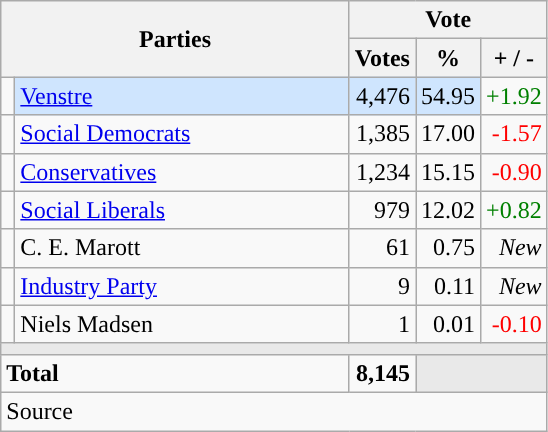<table class="wikitable" style="text-align:right;">
<tr>
<th style="text-align:centre;" rowspan="2" colspan="2" width="225">Parties</th>
<th colspan="3">Vote</th>
</tr>
<tr>
<th width="15">Votes</th>
<th width="15">%</th>
<th width="15">+ / -</th>
</tr>
<tr>
<td width="2" style="color:inherit;background:"></td>
<td bgcolor=#cfe5fe  align="left"><a href='#'>Venstre</a></td>
<td bgcolor=#cfe5fe>4,476</td>
<td bgcolor=#cfe5fe>54.95</td>
<td style=color:green;>+1.92</td>
</tr>
<tr>
<td width="2" style="color:inherit;background:"></td>
<td align="left"><a href='#'>Social Democrats</a></td>
<td>1,385</td>
<td>17.00</td>
<td style=color:red;>-1.57</td>
</tr>
<tr>
<td width="2" style="color:inherit;background:"></td>
<td align="left"><a href='#'>Conservatives</a></td>
<td>1,234</td>
<td>15.15</td>
<td style=color:red;>-0.90</td>
</tr>
<tr>
<td width="2" style="color:inherit;background:"></td>
<td align="left"><a href='#'>Social Liberals</a></td>
<td>979</td>
<td>12.02</td>
<td style=color:green;>+0.82</td>
</tr>
<tr>
<td width="2" style="color:inherit;background:"></td>
<td align="left">C. E. Marott</td>
<td>61</td>
<td>0.75</td>
<td><em>New</em></td>
</tr>
<tr>
<td width="2" style="color:inherit;background:"></td>
<td align="left"><a href='#'>Industry Party</a></td>
<td>9</td>
<td>0.11</td>
<td><em>New</em></td>
</tr>
<tr>
<td width="2" style="color:inherit;background:"></td>
<td align="left">Niels Madsen</td>
<td>1</td>
<td>0.01</td>
<td style=color:red;>-0.10</td>
</tr>
<tr>
<td colspan="7" bgcolor="#E9E9E9"></td>
</tr>
<tr>
<td align="left" colspan="2"><strong>Total</strong></td>
<td><strong>8,145</strong></td>
<td bgcolor="#E9E9E9" colspan="2"></td>
</tr>
<tr>
<td align="left" colspan="6">Source</td>
</tr>
</table>
